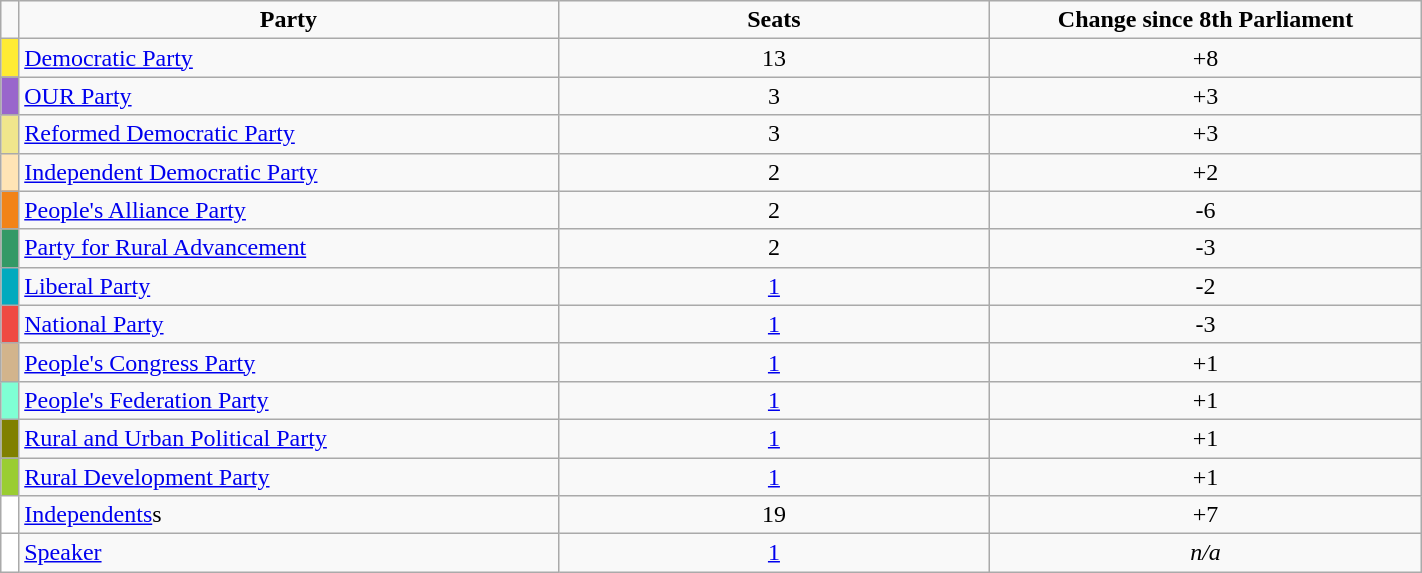<table class="wikitable" width=75%>
<tr ------------------>
<td width=1%></td>
<td width=30% align=center><strong>Party</strong></td>
<td width=24% align=center><strong>Seats</strong></td>
<td width=24% align=center><strong>Change since 8th Parliament</strong></td>
</tr>
<tr ------------------>
<td bgcolor=#FFEB33></td>
<td><a href='#'>Democratic Party</a></td>
<td align=center>13</td>
<td align=center>+8</td>
</tr>
<tr ------------------>
<td bgcolor=#9966CC></td>
<td><a href='#'>OUR Party</a></td>
<td align=center>3</td>
<td align=center>+3</td>
</tr>
<tr ------------------>
<td bgcolor=#F0E68C></td>
<td><a href='#'>Reformed Democratic Party</a></td>
<td align=center>3</td>
<td align=center>+3</td>
</tr>
<tr ------------------>
<td bgcolor=#FFE4B5></td>
<td><a href='#'>Independent Democratic Party</a></td>
<td align=center>2</td>
<td align=center>+2</td>
</tr>
<tr ------------------>
<td bgcolor=#F28317></td>
<td><a href='#'>People's Alliance Party</a></td>
<td align=center>2</td>
<td align=center>-6</td>
</tr>
<tr ------------------>
<td bgcolor=#339966></td>
<td><a href='#'>Party for Rural Advancement</a></td>
<td align=center>2</td>
<td align=center>-3</td>
</tr>
<tr ------------------>
<td bgcolor=#02AABE></td>
<td><a href='#'>Liberal Party</a></td>
<td align=center><a href='#'>1</a></td>
<td align=center>-2</td>
</tr>
<tr ------------------>
<td bgcolor=#EF4A42></td>
<td><a href='#'>National Party</a></td>
<td align=center><a href='#'>1</a></td>
<td align=center>-3</td>
</tr>
<tr ------------------>
<td bgcolor=#D2B48C></td>
<td><a href='#'>People's Congress Party</a></td>
<td align=center><a href='#'>1</a></td>
<td align=center>+1</td>
</tr>
<tr ------------------>
<td bgcolor=#7FFFD4></td>
<td><a href='#'>People's Federation Party</a></td>
<td align=center><a href='#'>1</a></td>
<td align=center>+1</td>
</tr>
<tr ------------------>
<td bgcolor=#808000></td>
<td><a href='#'>Rural and Urban Political Party</a></td>
<td align=center><a href='#'>1</a></td>
<td align=center>+1</td>
</tr>
<tr ------------------>
<td bgcolor=#9ACD32></td>
<td><a href='#'>Rural Development Party</a></td>
<td align=center><a href='#'>1</a></td>
<td align=center>+1</td>
</tr>
<tr ------------------>
<td bgcolor=#ffffff></td>
<td><a href='#'>Independents</a>s</td>
<td align=center>19</td>
<td align=center>+7</td>
</tr>
<tr ------------------>
<td bgcolor=#ffffff></td>
<td><a href='#'>Speaker</a></td>
<td align=center><a href='#'>1</a></td>
<td align=center><em>n/a</em></td>
</tr>
</table>
